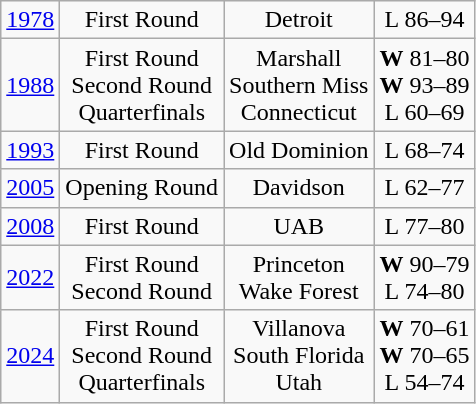<table class="wikitable" style="text-align:center">
<tr>
<td><a href='#'>1978</a></td>
<td>First Round</td>
<td>Detroit</td>
<td>L 86–94</td>
</tr>
<tr align="center">
<td><a href='#'>1988</a></td>
<td>First Round<br>Second Round<br>Quarterfinals</td>
<td>Marshall<br>Southern Miss<br>Connecticut</td>
<td><strong>W</strong> 81–80<br><strong>W</strong> 93–89<br>L 60–69</td>
</tr>
<tr align="center">
<td><a href='#'>1993</a></td>
<td>First Round</td>
<td>Old Dominion</td>
<td>L 68–74</td>
</tr>
<tr align="center">
<td><a href='#'>2005</a></td>
<td>Opening Round</td>
<td>Davidson</td>
<td>L 62–77</td>
</tr>
<tr align="center">
<td><a href='#'>2008</a></td>
<td>First Round</td>
<td>UAB</td>
<td>L 77–80</td>
</tr>
<tr align="center">
<td><a href='#'>2022</a></td>
<td>First Round<br>Second Round</td>
<td>Princeton<br>Wake Forest</td>
<td><strong>W</strong> 90–79<br>L 74–80</td>
</tr>
<tr align="center">
<td><a href='#'>2024</a></td>
<td>First Round<br>Second Round<br>Quarterfinals</td>
<td>Villanova<br>South Florida<br>Utah</td>
<td><strong>W</strong> 70–61<br><strong>W</strong> 70–65<br>L 54–74</td>
</tr>
</table>
